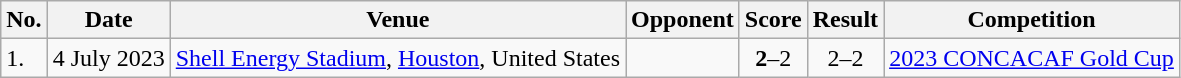<table class="wikitable">
<tr>
<th>No.</th>
<th>Date</th>
<th>Venue</th>
<th>Opponent</th>
<th>Score</th>
<th>Result</th>
<th>Competition</th>
</tr>
<tr>
<td>1.</td>
<td>4 July 2023</td>
<td><a href='#'>Shell Energy Stadium</a>, <a href='#'>Houston</a>, United States</td>
<td></td>
<td align=center><strong>2</strong>–2</td>
<td align=center>2–2</td>
<td><a href='#'>2023 CONCACAF Gold Cup</a></td>
</tr>
</table>
